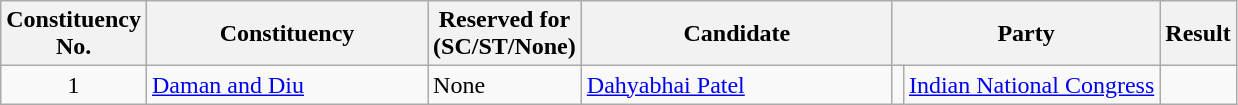<table class= "wikitable sortable">
<tr>
<th>Constituency <br> No.</th>
<th style="width:180px;">Constituency</th>
<th>Reserved for<br>(SC/ST/None)</th>
<th style="width:200px;">Candidate</th>
<th colspan="2">Party</th>
<th>Result</th>
</tr>
<tr>
<td align="center">1</td>
<td><a href='#'>Daman and Diu</a></td>
<td>None</td>
<td><a href='#'>Dahyabhai Patel</a></td>
<td bgcolor=></td>
<td><a href='#'>Indian National Congress</a></td>
<td></td>
</tr>
</table>
